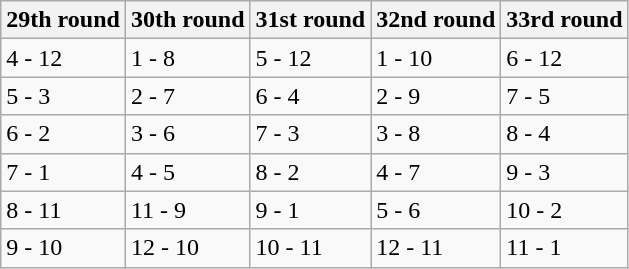<table class="wikitable">
<tr>
<th>29th round</th>
<th>30th round</th>
<th>31st round</th>
<th>32nd round</th>
<th>33rd round</th>
</tr>
<tr>
<td>4 - 12</td>
<td>1 -  8</td>
<td>5 - 12</td>
<td>1 - 10</td>
<td>6 - 12</td>
</tr>
<tr>
<td>5 -  3</td>
<td>2 -  7</td>
<td>6 -  4</td>
<td>2 -  9</td>
<td>7 -  5</td>
</tr>
<tr>
<td>6 -  2</td>
<td>3 -  6</td>
<td>7 -  3</td>
<td>3 -  8</td>
<td>8 -  4</td>
</tr>
<tr>
<td>7 -  1</td>
<td>4 -  5</td>
<td>8 -  2</td>
<td>4 -  7</td>
<td>9 -  3</td>
</tr>
<tr>
<td>8 - 11</td>
<td>11 -  9</td>
<td>9 -  1</td>
<td>5 -  6</td>
<td>10 -  2</td>
</tr>
<tr>
<td>9 - 10</td>
<td>12 - 10</td>
<td>10 - 11</td>
<td>12 - 11</td>
<td>11 -  1</td>
</tr>
</table>
